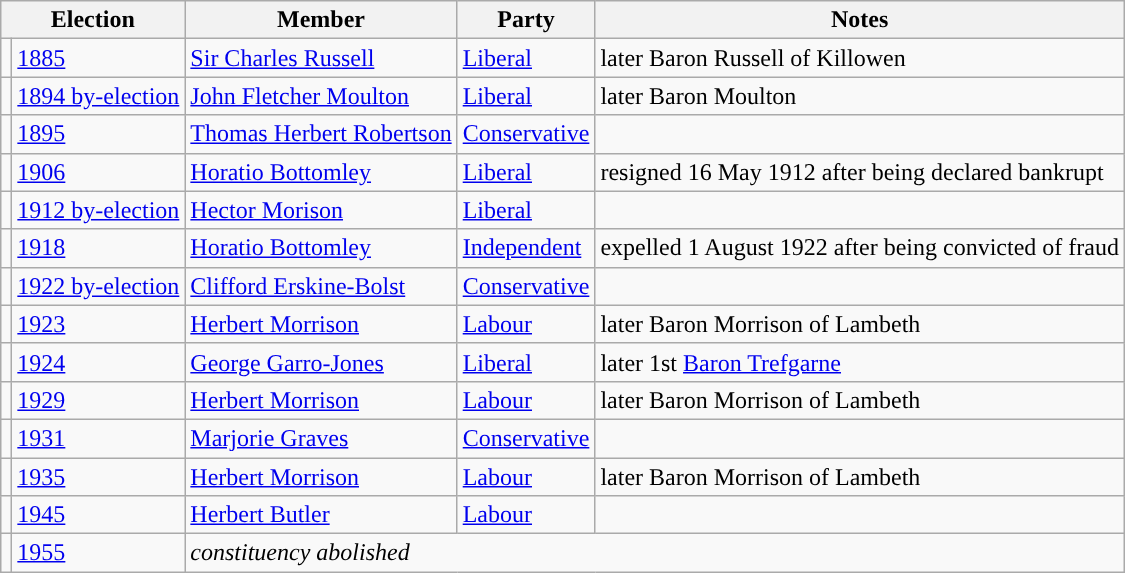<table class="wikitable">
<tr>
<th colspan="2">Election</th>
<th>Member</th>
<th>Party</th>
<th>Notes</th>
</tr>
<tr>
<td style="color:inherit;background-color: "></td>
<td><a href='#'>1885</a></td>
<td><a href='#'>Sir Charles Russell</a></td>
<td><a href='#'>Liberal</a></td>
<td>later Baron Russell of Killowen</td>
</tr>
<tr>
<td style="color:inherit;background-color: "></td>
<td><a href='#'>1894 by-election</a></td>
<td><a href='#'>John Fletcher Moulton</a></td>
<td><a href='#'>Liberal</a></td>
<td>later Baron Moulton</td>
</tr>
<tr>
<td style="color:inherit;background-color: "></td>
<td><a href='#'>1895</a></td>
<td><a href='#'>Thomas Herbert Robertson</a></td>
<td><a href='#'>Conservative</a></td>
<td></td>
</tr>
<tr>
<td style="color:inherit;background-color: "></td>
<td><a href='#'>1906</a></td>
<td><a href='#'>Horatio Bottomley</a></td>
<td><a href='#'>Liberal</a></td>
<td>resigned 16 May 1912 after being declared bankrupt</td>
</tr>
<tr>
<td style="color:inherit;background-color: "></td>
<td><a href='#'>1912 by-election</a></td>
<td><a href='#'>Hector Morison</a></td>
<td><a href='#'>Liberal</a></td>
<td></td>
</tr>
<tr>
<td style="color:inherit;background-color: "></td>
<td><a href='#'>1918</a></td>
<td><a href='#'>Horatio Bottomley</a></td>
<td><a href='#'>Independent</a></td>
<td>expelled 1 August 1922 after being convicted of fraud</td>
</tr>
<tr>
<td style="color:inherit;background-color: "></td>
<td><a href='#'>1922 by-election</a></td>
<td><a href='#'>Clifford Erskine-Bolst</a></td>
<td><a href='#'>Conservative</a></td>
<td></td>
</tr>
<tr>
<td style="color:inherit;background-color: "></td>
<td><a href='#'>1923</a></td>
<td><a href='#'>Herbert Morrison</a></td>
<td><a href='#'>Labour</a></td>
<td>later Baron Morrison of Lambeth</td>
</tr>
<tr>
<td style="color:inherit;background-color: "></td>
<td><a href='#'>1924</a></td>
<td><a href='#'>George Garro-Jones</a></td>
<td><a href='#'>Liberal</a></td>
<td>later 1st <a href='#'>Baron Trefgarne</a></td>
</tr>
<tr>
<td style="color:inherit;background-color: "></td>
<td><a href='#'>1929</a></td>
<td><a href='#'>Herbert Morrison</a></td>
<td><a href='#'>Labour</a></td>
<td>later Baron Morrison of Lambeth</td>
</tr>
<tr>
<td style="color:inherit;background-color: "></td>
<td><a href='#'>1931</a></td>
<td><a href='#'>Marjorie Graves</a></td>
<td><a href='#'>Conservative</a></td>
<td></td>
</tr>
<tr>
<td style="color:inherit;background-color: "></td>
<td><a href='#'>1935</a></td>
<td><a href='#'>Herbert Morrison</a></td>
<td><a href='#'>Labour</a></td>
<td>later Baron Morrison of Lambeth</td>
</tr>
<tr>
<td style="color:inherit;background-color: "></td>
<td><a href='#'>1945</a></td>
<td><a href='#'>Herbert Butler</a></td>
<td><a href='#'>Labour</a></td>
<td></td>
</tr>
<tr>
<td></td>
<td><a href='#'>1955</a></td>
<td colspan="3"><em>constituency abolished</em></td>
</tr>
</table>
